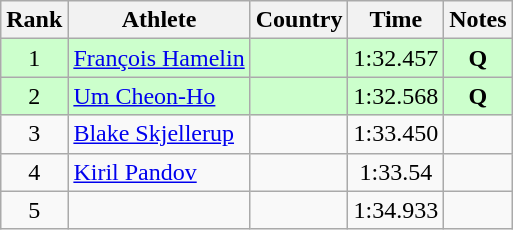<table class="wikitable sortable" style="text-align:center">
<tr>
<th>Rank</th>
<th>Athlete</th>
<th>Country</th>
<th>Time</th>
<th>Notes</th>
</tr>
<tr bgcolor="#ccffcc">
<td>1</td>
<td align=left><a href='#'>François Hamelin</a></td>
<td align=left></td>
<td>1:32.457</td>
<td><strong>Q</strong></td>
</tr>
<tr bgcolor="#ccffcc">
<td>2</td>
<td align=left><a href='#'>Um Cheon-Ho</a></td>
<td align=left></td>
<td>1:32.568</td>
<td><strong>Q</strong></td>
</tr>
<tr>
<td>3</td>
<td align=left><a href='#'>Blake Skjellerup</a></td>
<td align=left></td>
<td>1:33.450</td>
<td></td>
</tr>
<tr>
<td>4</td>
<td align=left><a href='#'>Kiril Pandov</a></td>
<td align=left></td>
<td>1:33.54</td>
<td></td>
</tr>
<tr>
<td>5</td>
<td align=left></td>
<td align=left></td>
<td>1:34.933</td>
<td></td>
</tr>
</table>
